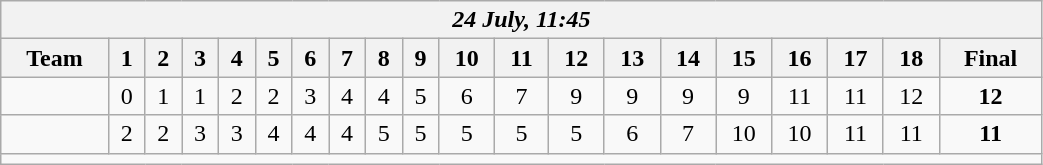<table class=wikitable style="text-align:center; width: 55%">
<tr>
<th colspan=20><em>24 July, 11:45</em></th>
</tr>
<tr>
<th>Team</th>
<th>1</th>
<th>2</th>
<th>3</th>
<th>4</th>
<th>5</th>
<th>6</th>
<th>7</th>
<th>8</th>
<th>9</th>
<th>10</th>
<th>11</th>
<th>12</th>
<th>13</th>
<th>14</th>
<th>15</th>
<th>16</th>
<th>17</th>
<th>18</th>
<th>Final</th>
</tr>
<tr>
<td align=left><strong></strong></td>
<td>0</td>
<td>1</td>
<td>1</td>
<td>2</td>
<td>2</td>
<td>3</td>
<td>4</td>
<td>4</td>
<td>5</td>
<td>6</td>
<td>7</td>
<td>9</td>
<td>9</td>
<td>9</td>
<td>9</td>
<td>11</td>
<td>11</td>
<td>12</td>
<td><strong>12</strong></td>
</tr>
<tr>
<td align=left></td>
<td>2</td>
<td>2</td>
<td>3</td>
<td>3</td>
<td>4</td>
<td>4</td>
<td>4</td>
<td>5</td>
<td>5</td>
<td>5</td>
<td>5</td>
<td>5</td>
<td>6</td>
<td>7</td>
<td>10</td>
<td>10</td>
<td>11</td>
<td>11</td>
<td><strong>11</strong></td>
</tr>
<tr>
<td colspan=20></td>
</tr>
</table>
